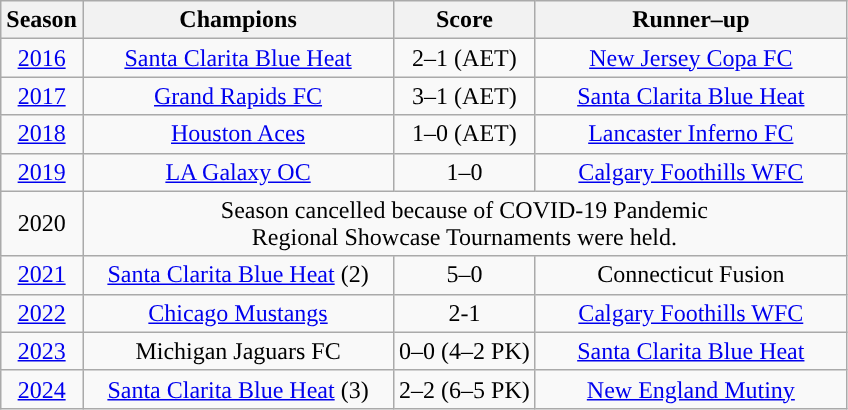<table class="wikitable" style="text-align:center;">
<tr>
<th>Season</th>
<th style="width:200px;">Champions</th>
<th>Score</th>
<th style="width:200px;">Runner–up</th>
</tr>
<tr>
<td><a href='#'>2016</a></td>
<td><a href='#'>Santa Clarita Blue Heat</a></td>
<td style="text-align:center;">2–1 (AET)</td>
<td><a href='#'>New Jersey Copa FC</a></td>
</tr>
<tr>
<td><a href='#'>2017</a></td>
<td><a href='#'>Grand Rapids FC</a></td>
<td style="text-align:center;">3–1 (AET)</td>
<td><a href='#'>Santa Clarita Blue Heat</a></td>
</tr>
<tr>
<td><a href='#'>2018</a></td>
<td><a href='#'>Houston Aces</a></td>
<td style="text-align:center;">1–0 (AET)</td>
<td><a href='#'>Lancaster Inferno FC</a></td>
</tr>
<tr>
<td><a href='#'>2019</a></td>
<td><a href='#'>LA Galaxy OC</a></td>
<td style="text-align:center;">1–0</td>
<td><a href='#'>Calgary Foothills WFC</a></td>
</tr>
<tr>
<td>2020</td>
<td colspan=3 align=center>Season cancelled because of COVID-19 Pandemic<br>Regional Showcase Tournaments were held.</td>
</tr>
<tr>
<td><a href='#'>2021</a></td>
<td><a href='#'>Santa Clarita Blue Heat</a> (2)</td>
<td style="text-align:center;">5–0</td>
<td>Connecticut Fusion</td>
</tr>
<tr>
<td><a href='#'>2022</a></td>
<td><a href='#'>Chicago Mustangs</a></td>
<td>2-1</td>
<td><a href='#'>Calgary Foothills WFC</a></td>
</tr>
<tr>
<td><a href='#'>2023</a></td>
<td>Michigan Jaguars FC</td>
<td>0–0 (4–2 PK)</td>
<td><a href='#'>Santa Clarita Blue Heat</a></td>
</tr>
<tr>
<td><a href='#'>2024</a></td>
<td><a href='#'>Santa Clarita Blue Heat</a> (3)</td>
<td>2–2 (6–5 PK)</td>
<td><a href='#'>New England Mutiny</a></td>
</tr>
</table>
